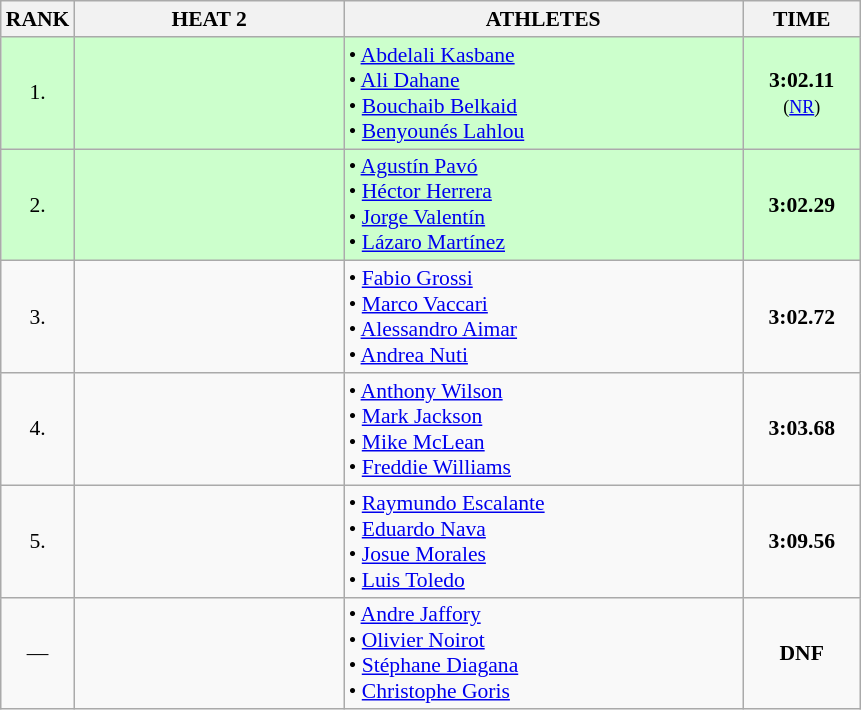<table class="wikitable" style="border-collapse: collapse; font-size: 90%;">
<tr>
<th>RANK</th>
<th style="width: 12em">HEAT 2</th>
<th style="width: 18em">ATHLETES</th>
<th style="width: 5em">TIME</th>
</tr>
<tr style="background:#ccffcc;">
<td align="center">1.</td>
<td align="center"></td>
<td>• <a href='#'>Abdelali Kasbane</a><br>• <a href='#'>Ali Dahane</a><br>• <a href='#'>Bouchaib Belkaid</a><br>• <a href='#'>Benyounés Lahlou</a></td>
<td align="center"><strong>3:02.11</strong><br><small>(<a href='#'>NR</a>)</small></td>
</tr>
<tr style="background:#ccffcc;">
<td align="center">2.</td>
<td align="center"></td>
<td>• <a href='#'>Agustín Pavó</a><br>• <a href='#'>Héctor Herrera</a><br>• <a href='#'>Jorge Valentín</a><br>• <a href='#'>Lázaro Martínez</a></td>
<td align="center"><strong>3:02.29</strong></td>
</tr>
<tr>
<td align="center">3.</td>
<td align="center"></td>
<td>• <a href='#'>Fabio Grossi</a><br>• <a href='#'>Marco Vaccari</a><br>• <a href='#'>Alessandro Aimar</a><br>• <a href='#'>Andrea Nuti</a></td>
<td align="center"><strong>3:02.72</strong></td>
</tr>
<tr>
<td align="center">4.</td>
<td align="center"></td>
<td>• <a href='#'>Anthony Wilson</a><br>• <a href='#'>Mark Jackson</a><br>• <a href='#'>Mike McLean</a><br>• <a href='#'>Freddie Williams</a></td>
<td align="center"><strong>3:03.68</strong></td>
</tr>
<tr>
<td align="center">5.</td>
<td align="center"></td>
<td>• <a href='#'>Raymundo Escalante</a><br>• <a href='#'>Eduardo Nava</a><br>• <a href='#'>Josue Morales</a><br>• <a href='#'>Luis Toledo</a></td>
<td align="center"><strong>3:09.56</strong></td>
</tr>
<tr>
<td align="center">—</td>
<td align="center"></td>
<td>• <a href='#'>Andre Jaffory</a><br>• <a href='#'>Olivier Noirot</a><br>• <a href='#'>Stéphane Diagana</a><br>• <a href='#'>Christophe Goris</a></td>
<td align="center"><strong>DNF</strong></td>
</tr>
</table>
